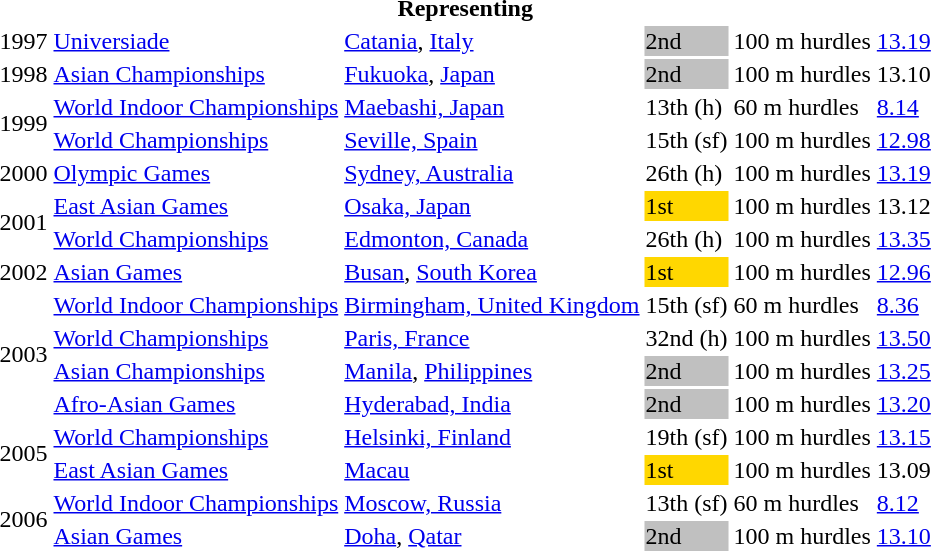<table>
<tr>
<th colspan="6">Representing </th>
</tr>
<tr>
<td>1997</td>
<td><a href='#'>Universiade</a></td>
<td><a href='#'>Catania</a>, <a href='#'>Italy</a></td>
<td bgcolor="silver">2nd</td>
<td>100 m hurdles</td>
<td><a href='#'>13.19</a></td>
</tr>
<tr>
<td>1998</td>
<td><a href='#'>Asian Championships</a></td>
<td><a href='#'>Fukuoka</a>, <a href='#'>Japan</a></td>
<td bgcolor="silver">2nd</td>
<td>100 m hurdles</td>
<td>13.10</td>
</tr>
<tr>
<td rowspan=2>1999</td>
<td><a href='#'>World Indoor Championships</a></td>
<td><a href='#'>Maebashi, Japan</a></td>
<td>13th (h)</td>
<td>60 m hurdles</td>
<td><a href='#'>8.14</a></td>
</tr>
<tr>
<td><a href='#'>World Championships</a></td>
<td><a href='#'>Seville, Spain</a></td>
<td>15th (sf)</td>
<td>100 m hurdles</td>
<td><a href='#'>12.98</a></td>
</tr>
<tr>
<td>2000</td>
<td><a href='#'>Olympic Games</a></td>
<td><a href='#'>Sydney, Australia</a></td>
<td>26th (h)</td>
<td>100 m hurdles</td>
<td><a href='#'>13.19</a></td>
</tr>
<tr>
<td rowspan=2>2001</td>
<td><a href='#'>East Asian Games</a></td>
<td><a href='#'>Osaka, Japan</a></td>
<td bgcolor="gold">1st</td>
<td>100 m hurdles</td>
<td>13.12</td>
</tr>
<tr>
<td><a href='#'>World Championships</a></td>
<td><a href='#'>Edmonton, Canada</a></td>
<td>26th (h)</td>
<td>100 m hurdles</td>
<td><a href='#'>13.35</a></td>
</tr>
<tr>
<td>2002</td>
<td><a href='#'>Asian Games</a></td>
<td><a href='#'>Busan</a>, <a href='#'>South Korea</a></td>
<td bgcolor="gold">1st</td>
<td>100 m hurdles</td>
<td><a href='#'>12.96</a></td>
</tr>
<tr>
<td rowspan=4>2003</td>
<td><a href='#'>World Indoor Championships</a></td>
<td><a href='#'>Birmingham, United Kingdom</a></td>
<td>15th (sf)</td>
<td>60 m hurdles</td>
<td><a href='#'>8.36</a></td>
</tr>
<tr>
<td><a href='#'>World Championships</a></td>
<td><a href='#'>Paris, France</a></td>
<td>32nd (h)</td>
<td>100 m hurdles</td>
<td><a href='#'>13.50</a></td>
</tr>
<tr>
<td><a href='#'>Asian Championships</a></td>
<td><a href='#'>Manila</a>, <a href='#'>Philippines</a></td>
<td bgcolor="silver">2nd</td>
<td>100 m hurdles</td>
<td><a href='#'>13.25</a></td>
</tr>
<tr>
<td><a href='#'>Afro-Asian Games</a></td>
<td><a href='#'>Hyderabad, India</a></td>
<td bgcolor=silver>2nd</td>
<td>100 m hurdles</td>
<td><a href='#'>13.20</a></td>
</tr>
<tr>
<td rowspan=2>2005</td>
<td><a href='#'>World Championships</a></td>
<td><a href='#'>Helsinki, Finland</a></td>
<td>19th (sf)</td>
<td>100 m hurdles</td>
<td><a href='#'>13.15</a></td>
</tr>
<tr>
<td><a href='#'>East Asian Games</a></td>
<td><a href='#'>Macau</a></td>
<td bgcolor="gold">1st</td>
<td>100 m hurdles</td>
<td>13.09</td>
</tr>
<tr>
<td rowspan=2>2006</td>
<td><a href='#'>World Indoor Championships</a></td>
<td><a href='#'>Moscow, Russia</a></td>
<td>13th (sf)</td>
<td>60 m hurdles</td>
<td><a href='#'>8.12</a></td>
</tr>
<tr>
<td><a href='#'>Asian Games</a></td>
<td><a href='#'>Doha</a>, <a href='#'>Qatar</a></td>
<td bgcolor="silver">2nd</td>
<td>100 m hurdles</td>
<td><a href='#'>13.10</a></td>
</tr>
</table>
